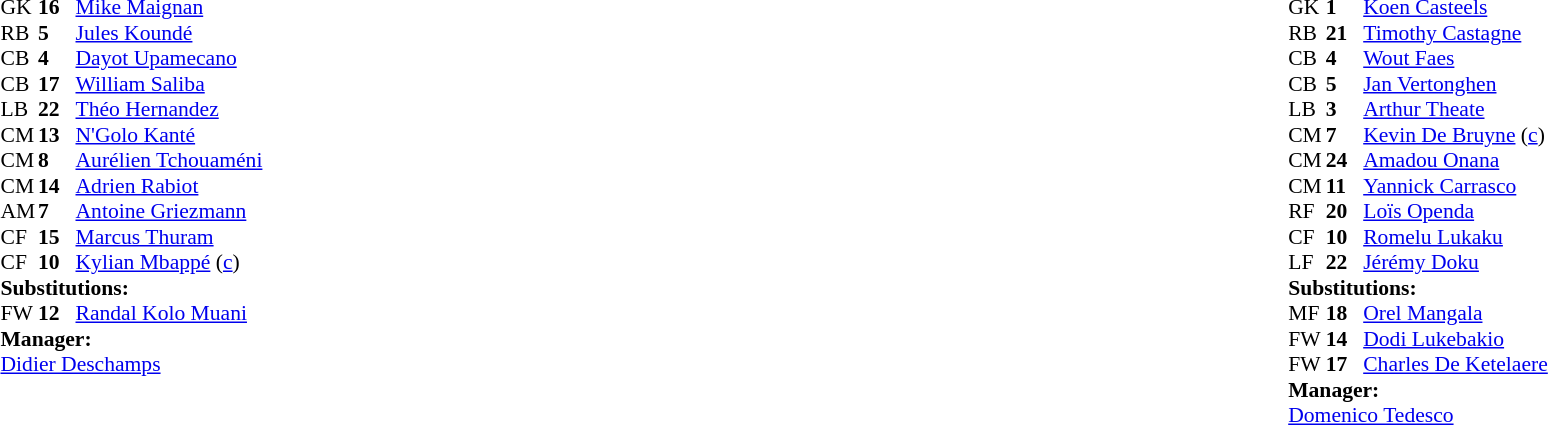<table width="100%">
<tr>
<td valign="top" width="40%"><br><table style="font-size:90%" cellspacing="0" cellpadding="0">
<tr>
<th width=25></th>
<th width=25></th>
</tr>
<tr>
<td>GK</td>
<td><strong>16</strong></td>
<td><a href='#'>Mike Maignan</a></td>
</tr>
<tr>
<td>RB</td>
<td><strong>5</strong></td>
<td><a href='#'>Jules Koundé</a></td>
</tr>
<tr>
<td>CB</td>
<td><strong>4</strong></td>
<td><a href='#'>Dayot Upamecano</a></td>
</tr>
<tr>
<td>CB</td>
<td><strong>17</strong></td>
<td><a href='#'>William Saliba</a></td>
</tr>
<tr>
<td>LB</td>
<td><strong>22</strong></td>
<td><a href='#'>Théo Hernandez</a></td>
</tr>
<tr>
<td>CM</td>
<td><strong>13</strong></td>
<td><a href='#'>N'Golo Kanté</a></td>
</tr>
<tr>
<td>CM</td>
<td><strong>8</strong></td>
<td><a href='#'>Aurélien Tchouaméni</a></td>
<td></td>
</tr>
<tr>
<td>CM</td>
<td><strong>14</strong></td>
<td><a href='#'>Adrien Rabiot</a></td>
<td></td>
</tr>
<tr>
<td>AM</td>
<td><strong>7</strong></td>
<td><a href='#'>Antoine Griezmann</a></td>
<td></td>
</tr>
<tr>
<td>CF</td>
<td><strong>15</strong></td>
<td><a href='#'>Marcus Thuram</a></td>
<td></td>
<td></td>
</tr>
<tr>
<td>CF</td>
<td><strong>10</strong></td>
<td><a href='#'>Kylian Mbappé</a> (<a href='#'>c</a>)</td>
</tr>
<tr>
<td colspan=3><strong>Substitutions:</strong></td>
</tr>
<tr>
<td>FW</td>
<td><strong>12</strong></td>
<td><a href='#'>Randal Kolo Muani</a></td>
<td></td>
<td></td>
</tr>
<tr>
<td colspan="3"><strong>Manager:</strong></td>
</tr>
<tr>
<td colspan="3"><a href='#'>Didier Deschamps</a></td>
</tr>
</table>
</td>
<td valign="top"></td>
<td valign="top" width="50%"><br><table style="font-size:90%; margin:auto" cellspacing="0" cellpadding="0">
<tr>
<th width="25"></th>
<th width="25"></th>
</tr>
<tr>
<td>GK</td>
<td><strong>1</strong></td>
<td><a href='#'>Koen Casteels</a></td>
</tr>
<tr>
<td>RB</td>
<td><strong>21</strong></td>
<td><a href='#'>Timothy Castagne</a></td>
<td></td>
<td></td>
</tr>
<tr>
<td>CB</td>
<td><strong>4</strong></td>
<td><a href='#'>Wout Faes</a></td>
</tr>
<tr>
<td>CB</td>
<td><strong>5</strong></td>
<td><a href='#'>Jan Vertonghen</a></td>
<td></td>
</tr>
<tr>
<td>LB</td>
<td><strong>3</strong></td>
<td><a href='#'>Arthur Theate</a></td>
</tr>
<tr>
<td>CM</td>
<td><strong>7</strong></td>
<td><a href='#'>Kevin De Bruyne</a> (<a href='#'>c</a>)</td>
</tr>
<tr>
<td>CM</td>
<td><strong>24</strong></td>
<td><a href='#'>Amadou Onana</a></td>
</tr>
<tr>
<td>CM</td>
<td><strong>11</strong></td>
<td><a href='#'>Yannick Carrasco</a></td>
<td></td>
<td></td>
</tr>
<tr>
<td>RF</td>
<td><strong>20</strong></td>
<td><a href='#'>Loïs Openda</a></td>
<td></td>
<td></td>
</tr>
<tr>
<td>CF</td>
<td><strong>10</strong></td>
<td><a href='#'>Romelu Lukaku</a></td>
</tr>
<tr>
<td>LF</td>
<td><strong>22</strong></td>
<td><a href='#'>Jérémy Doku</a></td>
</tr>
<tr>
<td colspan="3"><strong>Substitutions:</strong></td>
</tr>
<tr>
<td>MF</td>
<td><strong>18</strong></td>
<td><a href='#'>Orel Mangala</a></td>
<td></td>
<td></td>
</tr>
<tr>
<td>FW</td>
<td><strong>14</strong></td>
<td><a href='#'>Dodi Lukebakio</a></td>
<td></td>
<td></td>
</tr>
<tr>
<td>FW</td>
<td><strong>17</strong></td>
<td><a href='#'>Charles De Ketelaere</a></td>
<td></td>
<td></td>
</tr>
<tr>
<td colspan="3"><strong>Manager:</strong></td>
</tr>
<tr>
<td colspan="3"> <a href='#'>Domenico Tedesco</a></td>
<td></td>
</tr>
</table>
</td>
</tr>
</table>
